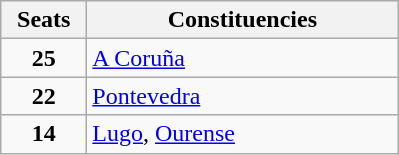<table class="wikitable" style="text-align:left;">
<tr>
<th width="50">Seats</th>
<th width="200">Constituencies</th>
</tr>
<tr>
<td align="center"><strong>25</strong></td>
<td><a href='#'>A Coruña</a></td>
</tr>
<tr>
<td align="center"><strong>22</strong></td>
<td><a href='#'>Pontevedra</a></td>
</tr>
<tr>
<td align="center"><strong>14</strong></td>
<td><a href='#'>Lugo</a>, <a href='#'>Ourense</a></td>
</tr>
</table>
